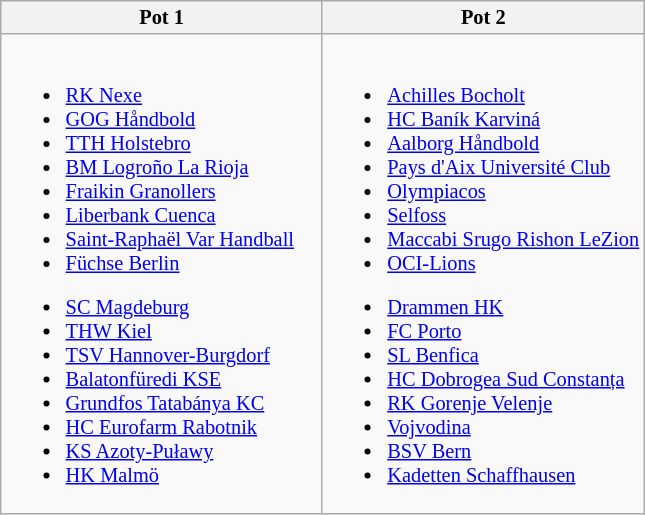<table class="wikitable" style="font-size:85%; white-space:nowrap;">
<tr>
<th width=50%>Pot 1</th>
<th width=50%>Pot 2</th>
</tr>
<tr>
<td><br>
<ul><li> <a href='#'>RK Nexe</a></li><li> <a href='#'>GOG Håndbold</a></li><li> <a href='#'>TTH Holstebro</a></li><li> <a href='#'>BM Logroño La Rioja</a></li><li> <a href='#'>Fraikin Granollers</a></li><li> <a href='#'>Liberbank Cuenca</a></li><li> <a href='#'>Saint-Raphaël Var Handball</a></li><li> <a href='#'>Füchse Berlin</a></li></ul><ul><li> <a href='#'>SC Magdeburg</a></li><li> <a href='#'>THW Kiel</a></li><li> <a href='#'>TSV Hannover-Burgdorf</a></li><li> <a href='#'>Balatonfüredi KSE</a></li><li> <a href='#'>Grundfos Tatabánya KC</a></li><li> <a href='#'>HC Eurofarm Rabotnik</a></li><li> <a href='#'>KS Azoty-Puławy</a></li><li> <a href='#'>HK Malmö</a></li></ul></td>
<td><br>
<ul><li> <a href='#'>Achilles Bocholt</a></li><li> <a href='#'>HC Baník Karviná</a></li><li> <a href='#'>Aalborg Håndbold</a></li><li> <a href='#'>Pays d'Aix Université Club</a></li><li> <a href='#'>Olympiacos</a></li><li> <a href='#'>Selfoss</a></li><li> <a href='#'>Maccabi Srugo Rishon LeZion</a></li><li> <a href='#'>OCI-Lions</a></li></ul><ul><li> <a href='#'>Drammen HK</a></li><li> <a href='#'>FC Porto</a></li><li> <a href='#'>SL Benfica</a></li><li> <a href='#'>HC Dobrogea Sud Constanța</a></li><li> <a href='#'>RK Gorenje Velenje</a></li><li> <a href='#'>Vojvodina</a></li><li> <a href='#'>BSV Bern</a></li><li> <a href='#'>Kadetten Schaffhausen</a></li></ul></td>
</tr>
</table>
